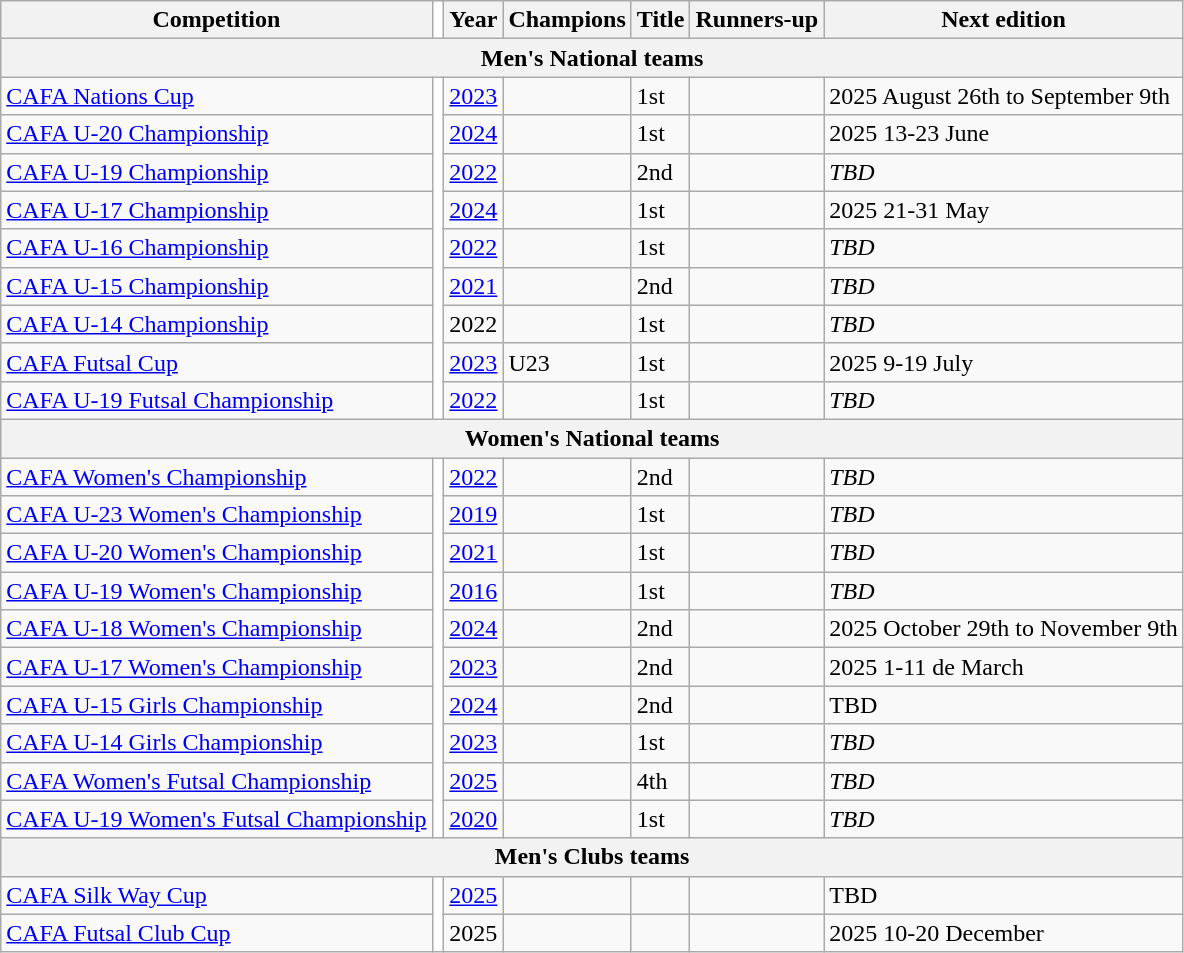<table class="wikitable">
<tr>
<th>Competition</th>
<td width="1%" style="background-color:#ffffff;"></td>
<th>Year</th>
<th>Champions</th>
<th>Title</th>
<th>Runners-up</th>
<th>Next edition</th>
</tr>
<tr>
<th colspan="7" align="center">Men's National teams</th>
</tr>
<tr>
<td><a href='#'>CAFA Nations Cup</a></td>
<td rowspan="9" style="background-color:#ffffff;"></td>
<td><a href='#'>2023</a></td>
<td></td>
<td>1st</td>
<td></td>
<td>2025 August 26th to September 9th</td>
</tr>
<tr>
<td><a href='#'>CAFA U-20 Championship</a></td>
<td><a href='#'>2024</a></td>
<td></td>
<td>1st</td>
<td></td>
<td>2025 13-23 June</td>
</tr>
<tr>
<td><a href='#'>CAFA U-19 Championship</a></td>
<td><a href='#'>2022</a></td>
<td></td>
<td>2nd</td>
<td></td>
<td><em>TBD</em></td>
</tr>
<tr>
<td><a href='#'>CAFA U-17 Championship</a></td>
<td><a href='#'>2024</a></td>
<td></td>
<td>1st</td>
<td></td>
<td>2025 21-31 May</td>
</tr>
<tr>
<td><a href='#'>CAFA U-16 Championship</a></td>
<td><a href='#'>2022</a></td>
<td></td>
<td>1st</td>
<td></td>
<td><em>TBD</em></td>
</tr>
<tr>
<td><a href='#'>CAFA U-15 Championship</a></td>
<td><a href='#'>2021</a></td>
<td></td>
<td>2nd</td>
<td></td>
<td><em>TBD</em></td>
</tr>
<tr>
<td><a href='#'>CAFA U-14 Championship</a></td>
<td>2022</td>
<td></td>
<td>1st</td>
<td></td>
<td><em>TBD</em></td>
</tr>
<tr>
<td><a href='#'>CAFA Futsal Cup</a></td>
<td><a href='#'>2023</a></td>
<td> U23</td>
<td>1st</td>
<td></td>
<td>2025 9-19 July</td>
</tr>
<tr>
<td><a href='#'>CAFA U-19 Futsal Championship</a></td>
<td><a href='#'>2022</a></td>
<td></td>
<td>1st</td>
<td></td>
<td><em>TBD</em></td>
</tr>
<tr>
<th colspan="7" align="center">Women's National teams</th>
</tr>
<tr>
<td><a href='#'>CAFA Women's Championship</a></td>
<td rowspan="10" style="background-color:#ffffff;"></td>
<td><a href='#'>2022</a></td>
<td></td>
<td>2nd</td>
<td></td>
<td><em>TBD</em></td>
</tr>
<tr>
<td><a href='#'>CAFA U-23 Women's Championship</a></td>
<td><a href='#'>2019</a></td>
<td></td>
<td>1st</td>
<td></td>
<td><em>TBD</em></td>
</tr>
<tr>
<td><a href='#'>CAFA U-20 Women's Championship</a></td>
<td><a href='#'>2021</a></td>
<td></td>
<td>1st</td>
<td></td>
<td><em>TBD</em></td>
</tr>
<tr>
<td><a href='#'>CAFA U-19 Women's Championship</a></td>
<td><a href='#'>2016</a></td>
<td></td>
<td>1st</td>
<td></td>
<td><em>TBD</em></td>
</tr>
<tr>
<td><a href='#'>CAFA U-18 Women's Championship</a></td>
<td><a href='#'>2024</a></td>
<td></td>
<td>2nd</td>
<td></td>
<td>2025 October 29th to November 9th</td>
</tr>
<tr>
<td><a href='#'>CAFA U-17 Women's Championship</a></td>
<td><a href='#'>2023</a></td>
<td></td>
<td>2nd</td>
<td></td>
<td>2025 1-11 de March</td>
</tr>
<tr>
<td><a href='#'>CAFA U-15 Girls Championship</a></td>
<td><a href='#'>2024</a></td>
<td></td>
<td>2nd</td>
<td></td>
<td>TBD</td>
</tr>
<tr>
<td><a href='#'>CAFA U-14 Girls Championship</a></td>
<td><a href='#'>2023</a></td>
<td></td>
<td>1st</td>
<td></td>
<td><em>TBD</em></td>
</tr>
<tr>
<td><a href='#'>CAFA Women's Futsal Championship</a></td>
<td><a href='#'>2025</a></td>
<td></td>
<td>4th</td>
<td></td>
<td><em>TBD</em></td>
</tr>
<tr>
<td><a href='#'>CAFA U-19 Women's Futsal Championship</a></td>
<td><a href='#'>2020</a></td>
<td></td>
<td>1st</td>
<td></td>
<td><em>TBD</em></td>
</tr>
<tr>
<th colspan="7" align="center">Men's Clubs teams</th>
</tr>
<tr>
<td><a href='#'>CAFA Silk Way Cup</a></td>
<td rowspan="2" style="background-color:#ffffff;"></td>
<td><a href='#'>2025</a></td>
<td></td>
<td></td>
<td></td>
<td>TBD</td>
</tr>
<tr>
<td><a href='#'>CAFA Futsal Club Cup </a></td>
<td>2025</td>
<td></td>
<td></td>
<td></td>
<td>2025 10-20 December</td>
</tr>
</table>
